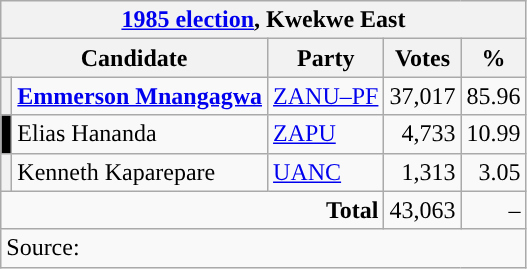<table class="wikitable">
<tr>
<th colspan="5"><a href='#'>1985 election</a>, Kwekwe East</th>
</tr>
<tr>
<th colspan="2">Candidate</th>
<th>Party</th>
<th>Votes</th>
<th>%</th>
</tr>
<tr>
<th style="background-color: "></th>
<td><strong><a href='#'>Emmerson Mnangagwa</a></strong></td>
<td><a href='#'>ZANU–PF</a></td>
<td style="text-align:right">37,017</td>
<td style="text-align:right">85.96</td>
</tr>
<tr>
<th style="background-color:#010100"></th>
<td>Elias Hananda</td>
<td><a href='#'>ZAPU</a></td>
<td style="text-align:right">4,733</td>
<td style="text-align:right">10.99</td>
</tr>
<tr>
<th style="background-color: "></th>
<td>Kenneth Kaparepare</td>
<td><a href='#'>UANC</a></td>
<td style="text-align:right">1,313</td>
<td style="text-align:right">3.05</td>
</tr>
<tr>
<td colspan="3" style="text-align:right"><strong>Total</strong></td>
<td style="text-align:right">43,063</td>
<td style="text-align:right">–</td>
</tr>
<tr>
<td colspan="5">Source:</td>
</tr>
</table>
